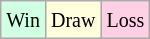<table class="wikitable">
<tr>
<td style="background-color: #d0ffe3;"><small>Win</small></td>
<td style="background-color: #ffffdd;"><small>Draw</small></td>
<td style="background-color: #ffd0e3;"><small>Loss</small></td>
</tr>
</table>
